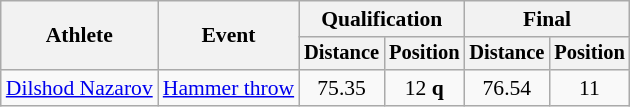<table class=wikitable style="font-size:90%">
<tr>
<th rowspan="2">Athlete</th>
<th rowspan="2">Event</th>
<th colspan="2">Qualification</th>
<th colspan="2">Final</th>
</tr>
<tr style="font-size:95%">
<th>Distance</th>
<th>Position</th>
<th>Distance</th>
<th>Position</th>
</tr>
<tr align=center>
<td align=left><a href='#'>Dilshod Nazarov</a></td>
<td align=left><a href='#'>Hammer throw</a></td>
<td>75.35</td>
<td>12 <strong>q</strong></td>
<td>76.54</td>
<td>11</td>
</tr>
</table>
